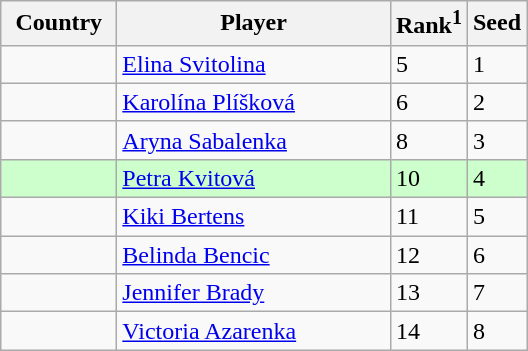<table class="sortable wikitable">
<tr>
<th width="70">Country</th>
<th width="175">Player</th>
<th>Rank<sup>1</sup></th>
<th>Seed</th>
</tr>
<tr>
<td></td>
<td><a href='#'>Elina Svitolina</a></td>
<td>5</td>
<td>1</td>
</tr>
<tr>
<td></td>
<td><a href='#'>Karolína Plíšková</a></td>
<td>6</td>
<td>2</td>
</tr>
<tr>
<td></td>
<td><a href='#'>Aryna Sabalenka</a></td>
<td>8</td>
<td>3</td>
</tr>
<tr style="background:#cfc;">
<td></td>
<td><a href='#'>Petra Kvitová</a></td>
<td>10</td>
<td>4</td>
</tr>
<tr>
<td></td>
<td><a href='#'>Kiki Bertens</a></td>
<td>11</td>
<td>5</td>
</tr>
<tr>
<td></td>
<td><a href='#'>Belinda Bencic</a></td>
<td>12</td>
<td>6</td>
</tr>
<tr>
<td></td>
<td><a href='#'>Jennifer Brady</a></td>
<td>13</td>
<td>7</td>
</tr>
<tr>
<td></td>
<td><a href='#'>Victoria Azarenka</a></td>
<td>14</td>
<td>8</td>
</tr>
</table>
